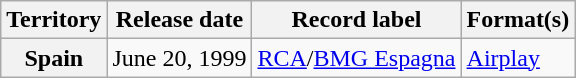<table class="wikitable plainrowheaders">
<tr>
<th scope="col">Territory</th>
<th scope="col">Release date</th>
<th scope="col">Record label</th>
<th scope="col">Format(s)</th>
</tr>
<tr>
<th scope="row">Spain</th>
<td>June 20, 1999</td>
<td><a href='#'>RCA</a>/<a href='#'>BMG Espagna</a></td>
<td><a href='#'>Airplay</a></td>
</tr>
</table>
